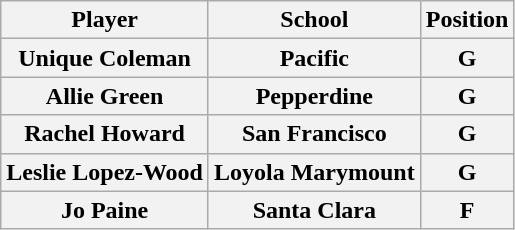<table class="wikitable sortable">
<tr>
<th>Player</th>
<th>School</th>
<th>Position</th>
</tr>
<tr>
<th>Unique Coleman</th>
<th>Pacific</th>
<th>G</th>
</tr>
<tr>
<th>Allie Green</th>
<th>Pepperdine</th>
<th>G</th>
</tr>
<tr>
<th>Rachel Howard</th>
<th>San Francisco</th>
<th>G</th>
</tr>
<tr>
<th>Leslie Lopez-Wood</th>
<th>Loyola Marymount</th>
<th>G</th>
</tr>
<tr>
<th>Jo Paine</th>
<th>Santa Clara</th>
<th>F</th>
</tr>
</table>
